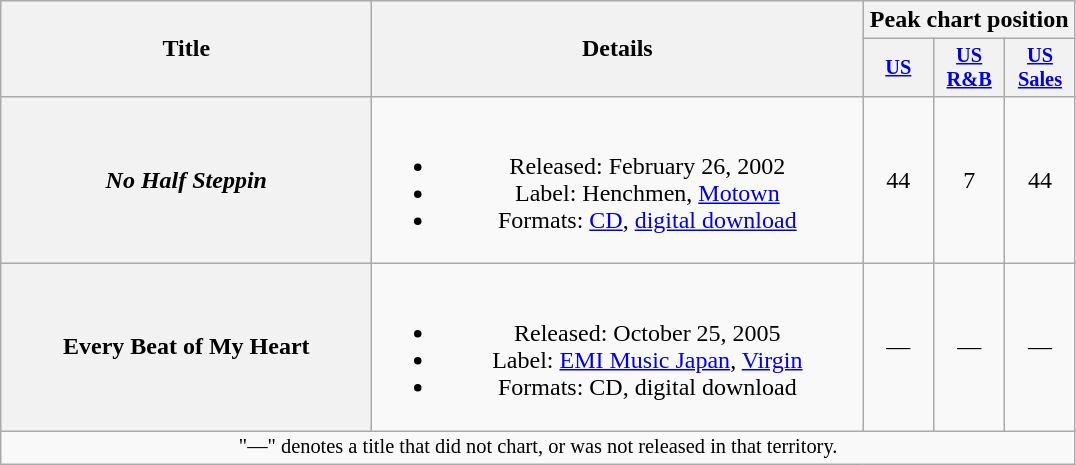<table class="wikitable plainrowheaders" style="text-align:center;">
<tr>
<th scope="col" rowspan="2" style="width:15em;">Title</th>
<th scope="col" rowspan="2" style="width:20em;">Details</th>
<th scope="col" colspan="10">Peak chart position</th>
</tr>
<tr>
<th scope="col" style="width:3em;font-size:85%;"><a href='#'>US</a><br></th>
<th scope="col" style="width:3em;font-size:85%;"><a href='#'>US<br>R&B</a><br></th>
<th scope="col" style="width:3em;font-size:85%;"><a href='#'>US<br>Sales</a><br></th>
</tr>
<tr>
<th scope="row"><em>No Half Steppin<strong></th>
<td><br><ul><li>Released: February 26, 2002</li><li>Label: Henchmen, <a href='#'>Motown</a></li><li>Formats: <a href='#'>CD</a>, <a href='#'>digital download</a></li></ul></td>
<td>44</td>
<td>7</td>
<td>44</td>
</tr>
<tr>
<th scope="row"></em>Every Beat of My Heart<em></th>
<td><br><ul><li>Released: October 25, 2005</li><li>Label: <a href='#'>EMI Music Japan</a>, <a href='#'>Virgin</a></li><li>Formats: CD, digital download</li></ul></td>
<td>—</td>
<td>—</td>
<td>—</td>
</tr>
<tr>
<td colspan="14" style="font-size:85%">"—" denotes a title that did not chart, or was not released in that territory.</td>
</tr>
</table>
